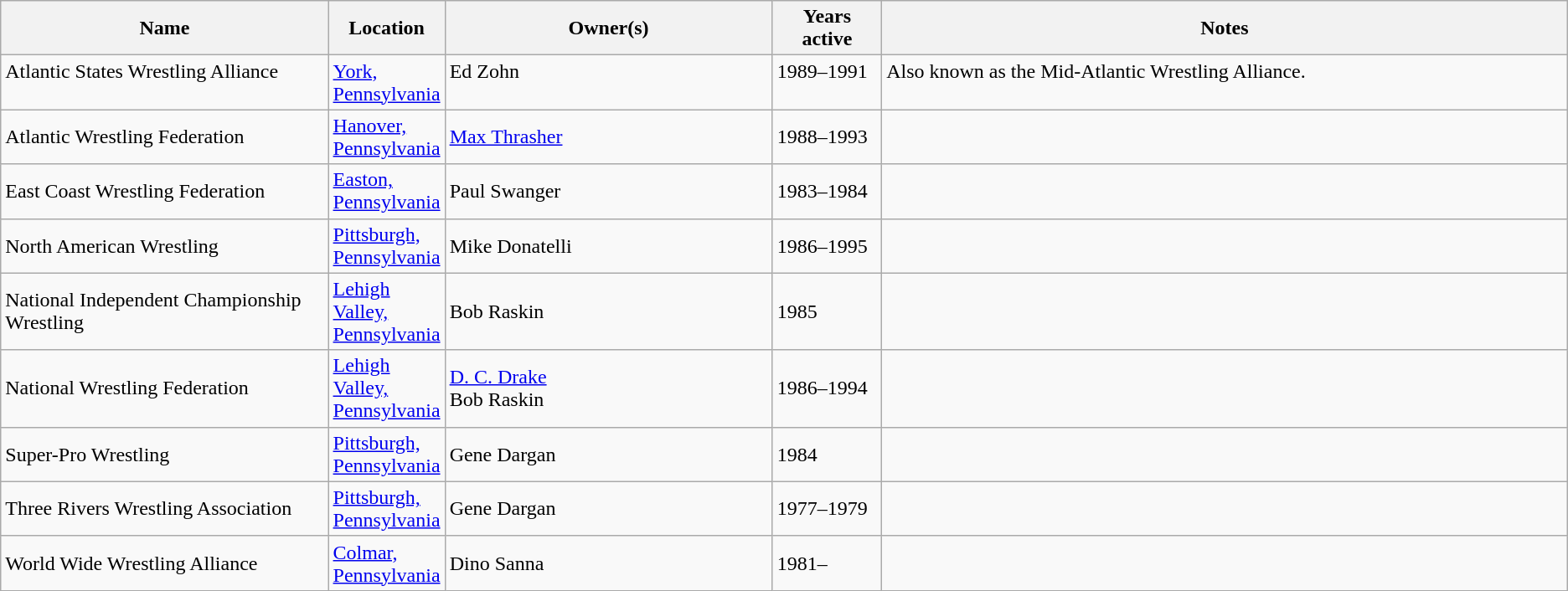<table class=wikitable>
<tr>
<th width="21%">Name</th>
<th width="7%">Location</th>
<th width="21%">Owner(s)</th>
<th width="7%">Years active</th>
<th width="55%">Notes</th>
</tr>
<tr valign="top">
<td>Atlantic States Wrestling Alliance</td>
<td><a href='#'>York, Pennsylvania</a></td>
<td>Ed Zohn</td>
<td>1989–1991</td>
<td>Also known as the Mid-Atlantic Wrestling Alliance.</td>
</tr>
<tr>
<td>Atlantic Wrestling Federation</td>
<td><a href='#'>Hanover, Pennsylvania</a></td>
<td><a href='#'>Max Thrasher</a></td>
<td>1988–1993</td>
<td></td>
</tr>
<tr>
<td>East Coast Wrestling Federation</td>
<td><a href='#'>Easton, Pennsylvania</a></td>
<td>Paul Swanger</td>
<td>1983–1984</td>
<td></td>
</tr>
<tr>
<td>North American Wrestling</td>
<td><a href='#'>Pittsburgh, Pennsylvania</a></td>
<td>Mike Donatelli</td>
<td>1986–1995</td>
<td></td>
</tr>
<tr>
<td>National Independent Championship Wrestling</td>
<td><a href='#'>Lehigh Valley, Pennsylvania</a></td>
<td>Bob Raskin</td>
<td>1985</td>
<td></td>
</tr>
<tr>
<td>National Wrestling Federation</td>
<td><a href='#'>Lehigh Valley, Pennsylvania</a></td>
<td><a href='#'>D. C. Drake</a><br>Bob Raskin</td>
<td>1986–1994</td>
<td></td>
</tr>
<tr>
<td>Super-Pro Wrestling</td>
<td><a href='#'>Pittsburgh, Pennsylvania</a></td>
<td>Gene Dargan</td>
<td>1984</td>
<td></td>
</tr>
<tr>
<td>Three Rivers Wrestling Association</td>
<td><a href='#'>Pittsburgh, Pennsylvania</a></td>
<td>Gene Dargan</td>
<td>1977–1979</td>
<td></td>
</tr>
<tr>
<td>World Wide Wrestling Alliance</td>
<td><a href='#'>Colmar, Pennsylvania</a></td>
<td>Dino Sanna</td>
<td>1981–</td>
<td></td>
</tr>
</table>
